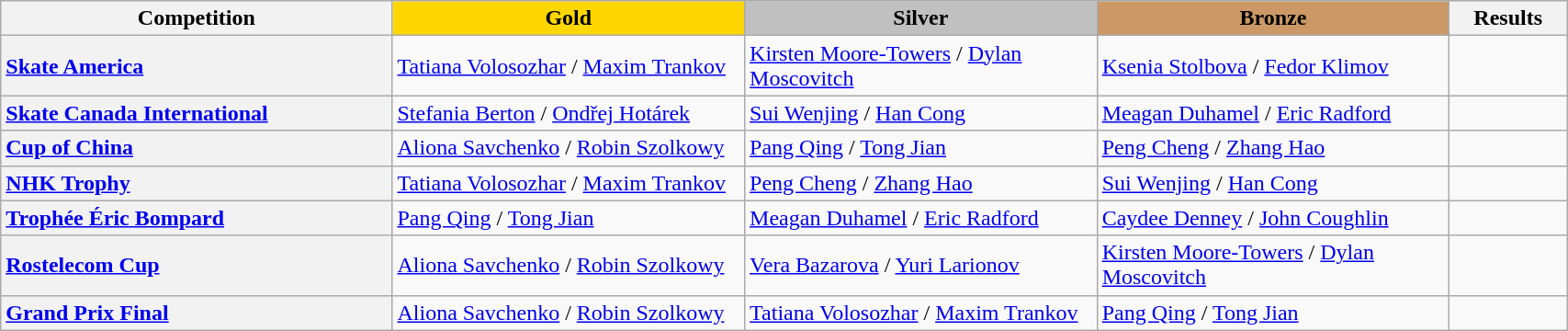<table class="wikitable unsortable" style="text-align:left; width:90%">
<tr>
<th scope="col" style="text-align:center; width:25%">Competition</th>
<td scope="col" style="text-align:center; width:22.5%; background:gold"><strong>Gold</strong></td>
<td scope="col" style="text-align:center; width:22.5%; background:silver"><strong>Silver</strong></td>
<td scope="col" style="text-align:center; width:22.5%; background:#c96"><strong>Bronze</strong></td>
<th scope="col" style="text-align:center; width:7.5%">Results</th>
</tr>
<tr>
<th scope="row" style="text-align:left"> <a href='#'>Skate America</a></th>
<td> <a href='#'>Tatiana Volosozhar</a> / <a href='#'>Maxim Trankov</a></td>
<td> <a href='#'>Kirsten Moore-Towers</a> / <a href='#'>Dylan Moscovitch</a></td>
<td> <a href='#'>Ksenia Stolbova</a> / <a href='#'>Fedor Klimov</a></td>
<td></td>
</tr>
<tr>
<th scope="row" style="text-align:left"> <a href='#'>Skate Canada International</a></th>
<td> <a href='#'>Stefania Berton</a> / <a href='#'>Ondřej Hotárek</a></td>
<td> <a href='#'>Sui Wenjing</a> / <a href='#'>Han Cong</a></td>
<td> <a href='#'>Meagan Duhamel</a> / <a href='#'>Eric Radford</a></td>
<td></td>
</tr>
<tr>
<th scope="row" style="text-align:left"> <a href='#'>Cup of China</a></th>
<td> <a href='#'>Aliona Savchenko</a> / <a href='#'>Robin Szolkowy</a></td>
<td> <a href='#'>Pang Qing</a> / <a href='#'>Tong Jian</a></td>
<td> <a href='#'>Peng Cheng</a> / <a href='#'>Zhang Hao</a></td>
<td></td>
</tr>
<tr>
<th scope="row" style="text-align:left"> <a href='#'>NHK Trophy</a></th>
<td> <a href='#'>Tatiana Volosozhar</a> / <a href='#'>Maxim Trankov</a></td>
<td> <a href='#'>Peng Cheng</a> / <a href='#'>Zhang Hao</a></td>
<td> <a href='#'>Sui Wenjing</a> / <a href='#'>Han Cong</a></td>
<td></td>
</tr>
<tr>
<th scope="row" style="text-align:left"> <a href='#'>Trophée Éric Bompard</a></th>
<td> <a href='#'>Pang Qing</a> / <a href='#'>Tong Jian</a></td>
<td> <a href='#'>Meagan Duhamel</a> / <a href='#'>Eric Radford</a></td>
<td> <a href='#'>Caydee Denney</a> / <a href='#'>John Coughlin</a></td>
<td></td>
</tr>
<tr>
<th scope="row" style="text-align:left"> <a href='#'>Rostelecom Cup</a></th>
<td> <a href='#'>Aliona Savchenko</a> / <a href='#'>Robin Szolkowy</a></td>
<td> <a href='#'>Vera Bazarova</a> / <a href='#'>Yuri Larionov</a></td>
<td> <a href='#'>Kirsten Moore-Towers</a> / <a href='#'>Dylan Moscovitch</a></td>
<td></td>
</tr>
<tr>
<th scope="row" style="text-align:left"> <a href='#'>Grand Prix Final</a></th>
<td> <a href='#'>Aliona Savchenko</a> / <a href='#'>Robin Szolkowy</a></td>
<td> <a href='#'>Tatiana Volosozhar</a> / <a href='#'>Maxim Trankov</a></td>
<td> <a href='#'>Pang Qing</a> / <a href='#'>Tong Jian</a></td>
<td></td>
</tr>
</table>
